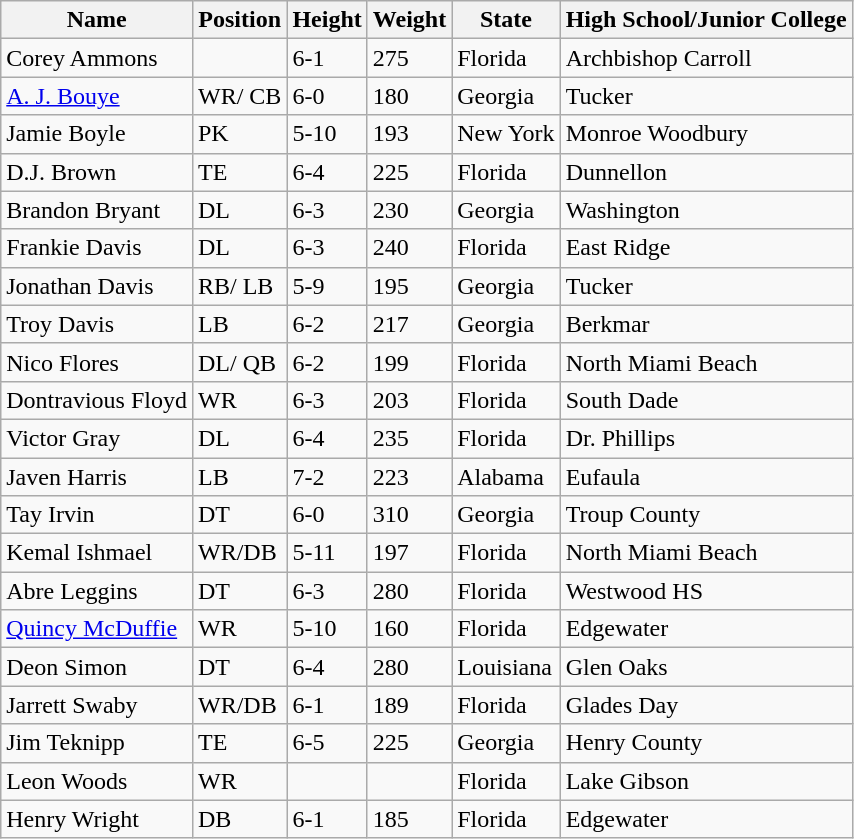<table class="wikitable sortable" style="white-space:nowrap;">
<tr>
<th>Name</th>
<th>Position</th>
<th>Height</th>
<th>Weight</th>
<th>State</th>
<th>High School/Junior College</th>
</tr>
<tr>
<td>Corey Ammons</td>
<td></td>
<td>6-1</td>
<td>275</td>
<td>Florida</td>
<td>Archbishop Carroll</td>
</tr>
<tr>
<td><a href='#'>A. J. Bouye</a></td>
<td>WR/ CB</td>
<td>6-0</td>
<td>180</td>
<td>Georgia</td>
<td>Tucker</td>
</tr>
<tr>
<td>Jamie Boyle</td>
<td>PK</td>
<td>5-10</td>
<td>193</td>
<td>New York</td>
<td>Monroe Woodbury</td>
</tr>
<tr>
<td>D.J. Brown</td>
<td>TE</td>
<td>6-4</td>
<td>225</td>
<td>Florida</td>
<td>Dunnellon</td>
</tr>
<tr>
<td>Brandon Bryant</td>
<td>DL</td>
<td>6-3</td>
<td>230</td>
<td>Georgia</td>
<td>Washington</td>
</tr>
<tr>
<td>Frankie Davis</td>
<td>DL</td>
<td>6-3</td>
<td>240</td>
<td>Florida</td>
<td>East Ridge</td>
</tr>
<tr>
<td>Jonathan Davis</td>
<td>RB/ LB</td>
<td>5-9</td>
<td>195</td>
<td>Georgia</td>
<td>Tucker</td>
</tr>
<tr>
<td>Troy Davis</td>
<td>LB</td>
<td>6-2</td>
<td>217</td>
<td>Georgia</td>
<td>Berkmar</td>
</tr>
<tr>
<td>Nico Flores</td>
<td>DL/ QB</td>
<td>6-2</td>
<td>199</td>
<td>Florida</td>
<td>North Miami Beach</td>
</tr>
<tr>
<td>Dontravious Floyd</td>
<td>WR</td>
<td>6-3</td>
<td>203</td>
<td>Florida</td>
<td>South Dade</td>
</tr>
<tr>
<td>Victor Gray</td>
<td>DL</td>
<td>6-4</td>
<td>235</td>
<td>Florida</td>
<td>Dr. Phillips</td>
</tr>
<tr>
<td>Javen Harris</td>
<td>LB</td>
<td>7-2</td>
<td>223</td>
<td>Alabama</td>
<td>Eufaula</td>
</tr>
<tr>
<td>Tay Irvin</td>
<td>DT</td>
<td>6-0</td>
<td>310</td>
<td>Georgia</td>
<td>Troup County</td>
</tr>
<tr>
<td>Kemal Ishmael</td>
<td>WR/DB</td>
<td>5-11</td>
<td>197</td>
<td>Florida</td>
<td>North Miami Beach</td>
</tr>
<tr>
<td>Abre Leggins</td>
<td>DT</td>
<td>6-3</td>
<td>280</td>
<td>Florida</td>
<td>Westwood HS</td>
</tr>
<tr>
<td><a href='#'>Quincy McDuffie</a></td>
<td>WR</td>
<td>5-10</td>
<td>160</td>
<td>Florida</td>
<td>Edgewater</td>
</tr>
<tr>
<td>Deon Simon</td>
<td>DT</td>
<td>6-4</td>
<td>280</td>
<td>Louisiana</td>
<td>Glen Oaks</td>
</tr>
<tr>
<td>Jarrett Swaby</td>
<td>WR/DB</td>
<td>6-1</td>
<td>189</td>
<td>Florida</td>
<td>Glades Day</td>
</tr>
<tr>
<td>Jim Teknipp</td>
<td>TE</td>
<td>6-5</td>
<td>225</td>
<td>Georgia</td>
<td>Henry County</td>
</tr>
<tr>
<td>Leon Woods</td>
<td>WR</td>
<td></td>
<td></td>
<td>Florida</td>
<td>Lake Gibson</td>
</tr>
<tr>
<td>Henry Wright</td>
<td>DB</td>
<td>6-1</td>
<td>185</td>
<td>Florida</td>
<td>Edgewater</td>
</tr>
</table>
